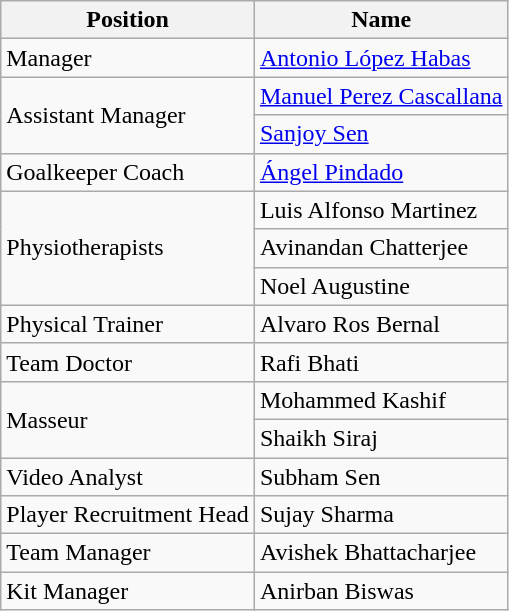<table class="wikitable">
<tr>
<th>Position</th>
<th>Name</th>
</tr>
<tr>
<td>Manager</td>
<td> <a href='#'>Antonio López Habas</a></td>
</tr>
<tr>
<td rowspan="2">Assistant Manager</td>
<td> <a href='#'>Manuel Perez Cascallana</a></td>
</tr>
<tr>
<td> <a href='#'>Sanjoy Sen</a></td>
</tr>
<tr>
<td>Goalkeeper Coach</td>
<td> <a href='#'>Ángel Pindado</a></td>
</tr>
<tr>
<td rowspan="3">Physiotherapists</td>
<td> Luis Alfonso Martinez</td>
</tr>
<tr>
<td> Avinandan Chatterjee</td>
</tr>
<tr>
<td> Noel Augustine</td>
</tr>
<tr>
<td>Physical Trainer</td>
<td> Alvaro Ros Bernal</td>
</tr>
<tr>
<td>Team Doctor</td>
<td> Rafi Bhati</td>
</tr>
<tr>
<td rowspan="2">Masseur</td>
<td> Mohammed Kashif</td>
</tr>
<tr>
<td> Shaikh Siraj</td>
</tr>
<tr>
<td>Video Analyst</td>
<td> Subham Sen</td>
</tr>
<tr>
<td>Player Recruitment Head</td>
<td> Sujay Sharma</td>
</tr>
<tr>
<td>Team Manager</td>
<td> Avishek Bhattacharjee</td>
</tr>
<tr>
<td>Kit Manager</td>
<td> Anirban Biswas</td>
</tr>
</table>
